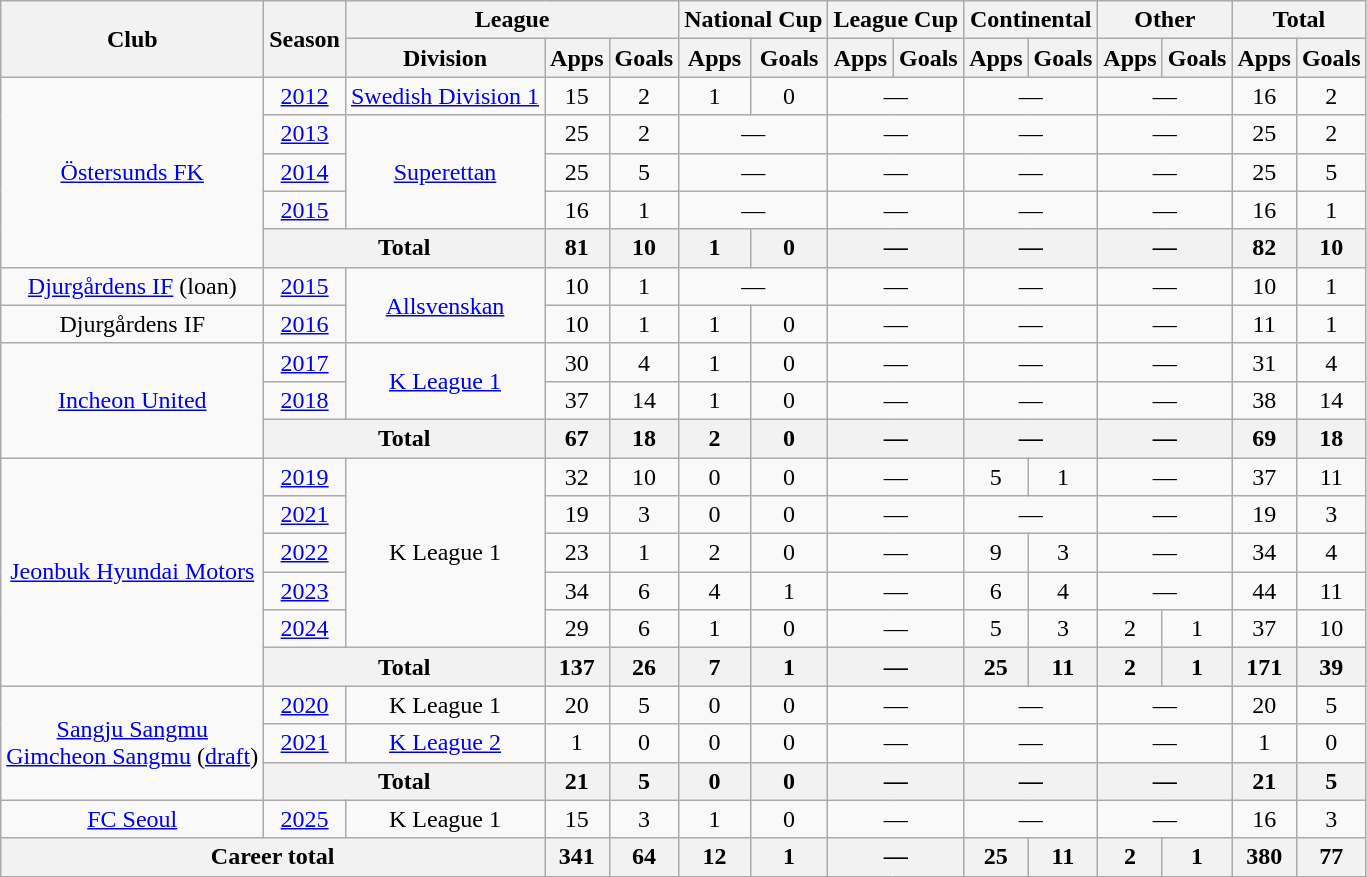<table class=wikitable style="text-align: center">
<tr>
<th rowspan=2>Club</th>
<th rowspan=2>Season</th>
<th colspan=3>League</th>
<th colspan=2>National Cup</th>
<th colspan=2>League Cup</th>
<th colspan=2>Continental</th>
<th colspan=2>Other</th>
<th colspan=2>Total</th>
</tr>
<tr>
<th>Division</th>
<th>Apps</th>
<th>Goals</th>
<th>Apps</th>
<th>Goals</th>
<th>Apps</th>
<th>Goals</th>
<th>Apps</th>
<th>Goals</th>
<th>Apps</th>
<th>Goals</th>
<th>Apps</th>
<th>Goals</th>
</tr>
<tr>
<td rowspan="5"><a href='#'>Östersunds FK</a></td>
<td><a href='#'>2012</a></td>
<td><a href='#'>Swedish Division 1</a></td>
<td>15</td>
<td>2</td>
<td>1</td>
<td>0</td>
<td colspan="2">—</td>
<td colspan=2>—</td>
<td colspan=2>—</td>
<td>16</td>
<td>2</td>
</tr>
<tr>
<td><a href='#'>2013</a></td>
<td rowspan="3"><a href='#'>Superettan</a></td>
<td>25</td>
<td>2</td>
<td colspan="2">—</td>
<td colspan="2">—</td>
<td colspan=2>—</td>
<td colspan=2>—</td>
<td>25</td>
<td>2</td>
</tr>
<tr>
<td><a href='#'>2014</a></td>
<td>25</td>
<td>5</td>
<td colspan="2">—</td>
<td colspan="2">—</td>
<td colspan=2>—</td>
<td colspan=2>—</td>
<td>25</td>
<td>5</td>
</tr>
<tr>
<td><a href='#'>2015</a></td>
<td>16</td>
<td>1</td>
<td colspan="2">—</td>
<td colspan="2">—</td>
<td colspan=2>—</td>
<td colspan=2>—</td>
<td>16</td>
<td>1</td>
</tr>
<tr>
<th colspan=2>Total</th>
<th>81</th>
<th>10</th>
<th>1</th>
<th>0</th>
<th colspan=2>—</th>
<th colspan=2>—</th>
<th colspan=2>—</th>
<th>82</th>
<th>10</th>
</tr>
<tr>
<td><a href='#'>Djurgårdens IF</a> (loan)</td>
<td><a href='#'>2015</a></td>
<td rowspan="2"><a href='#'>Allsvenskan</a></td>
<td>10</td>
<td>1</td>
<td colspan="2">—</td>
<td colspan="2">—</td>
<td colspan="2">—</td>
<td colspan="2">—</td>
<td>10</td>
<td>1</td>
</tr>
<tr>
<td>Djurgårdens IF</td>
<td><a href='#'>2016</a></td>
<td>10</td>
<td>1</td>
<td>1</td>
<td>0</td>
<td colspan="2">—</td>
<td colspan="2">—</td>
<td colspan="2">—</td>
<td>11</td>
<td>1</td>
</tr>
<tr>
<td rowspan="3"><a href='#'>Incheon United</a></td>
<td><a href='#'>2017</a></td>
<td rowspan="2"><a href='#'>K League 1</a></td>
<td>30</td>
<td>4</td>
<td>1</td>
<td>0</td>
<td colspan="2">—</td>
<td colspan="2">—</td>
<td colspan="2">—</td>
<td>31</td>
<td>4</td>
</tr>
<tr>
<td><a href='#'>2018</a></td>
<td>37</td>
<td>14</td>
<td>1</td>
<td>0</td>
<td colspan="2">—</td>
<td colspan="2">—</td>
<td colspan="2">—</td>
<td>38</td>
<td>14</td>
</tr>
<tr>
<th colspan="2">Total</th>
<th>67</th>
<th>18</th>
<th>2</th>
<th>0</th>
<th colspan="2">—</th>
<th colspan="2">—</th>
<th colspan="2">—</th>
<th>69</th>
<th>18</th>
</tr>
<tr>
<td rowspan="6"><a href='#'>Jeonbuk Hyundai Motors</a></td>
<td><a href='#'>2019</a></td>
<td rowspan="5">K League 1</td>
<td>32</td>
<td>10</td>
<td>0</td>
<td>0</td>
<td colspan="2">—</td>
<td>5</td>
<td>1</td>
<td colspan="2">—</td>
<td>37</td>
<td>11</td>
</tr>
<tr>
<td><a href='#'>2021</a></td>
<td>19</td>
<td>3</td>
<td>0</td>
<td>0</td>
<td colspan="2">—</td>
<td colspan="2">—</td>
<td colspan="2">—</td>
<td>19</td>
<td>3</td>
</tr>
<tr>
<td><a href='#'>2022</a></td>
<td>23</td>
<td>1</td>
<td>2</td>
<td>0</td>
<td colspan="2">—</td>
<td>9</td>
<td>3</td>
<td colspan="2">—</td>
<td>34</td>
<td>4</td>
</tr>
<tr>
<td><a href='#'>2023</a></td>
<td>34</td>
<td>6</td>
<td>4</td>
<td>1</td>
<td colspan="2">—</td>
<td>6</td>
<td>4</td>
<td colspan="2">—</td>
<td>44</td>
<td>11</td>
</tr>
<tr>
<td><a href='#'>2024</a></td>
<td>29</td>
<td>6</td>
<td>1</td>
<td>0</td>
<td colspan="2">—</td>
<td>5</td>
<td>3</td>
<td>2</td>
<td>1</td>
<td>37</td>
<td>10</td>
</tr>
<tr>
<th colspan="2">Total</th>
<th>137</th>
<th>26</th>
<th>7</th>
<th>1</th>
<th colspan="2">—</th>
<th>25</th>
<th>11</th>
<th>2</th>
<th>1</th>
<th>171</th>
<th>39</th>
</tr>
<tr>
<td rowspan="3"><a href='#'>Sangju Sangmu</a> <br> <a href='#'>Gimcheon Sangmu</a> (<a href='#'>draft</a>)</td>
<td><a href='#'>2020</a></td>
<td>K League 1</td>
<td>20</td>
<td>5</td>
<td>0</td>
<td>0</td>
<td colspan="2">—</td>
<td colspan="2">—</td>
<td colspan="2">—</td>
<td>20</td>
<td>5</td>
</tr>
<tr>
<td><a href='#'>2021</a></td>
<td><a href='#'>K League 2</a></td>
<td>1</td>
<td>0</td>
<td>0</td>
<td>0</td>
<td colspan="2">—</td>
<td colspan="2">—</td>
<td colspan="2">—</td>
<td>1</td>
<td>0</td>
</tr>
<tr>
<th colspan="2">Total</th>
<th>21</th>
<th>5</th>
<th>0</th>
<th>0</th>
<th colspan="2">—</th>
<th colspan="2">—</th>
<th colspan="2">—</th>
<th>21</th>
<th>5</th>
</tr>
<tr>
<td><a href='#'>FC Seoul</a></td>
<td><a href='#'>2025</a></td>
<td>K League 1</td>
<td>15</td>
<td>3</td>
<td>1</td>
<td>0</td>
<td colspan="2">—</td>
<td colspan="2">—</td>
<td colspan="2">—</td>
<td>16</td>
<td>3</td>
</tr>
<tr>
<th colspan="3">Career total</th>
<th>341</th>
<th>64</th>
<th>12</th>
<th>1</th>
<th colspan="2">—</th>
<th>25</th>
<th>11</th>
<th>2</th>
<th>1</th>
<th>380</th>
<th>77</th>
</tr>
</table>
